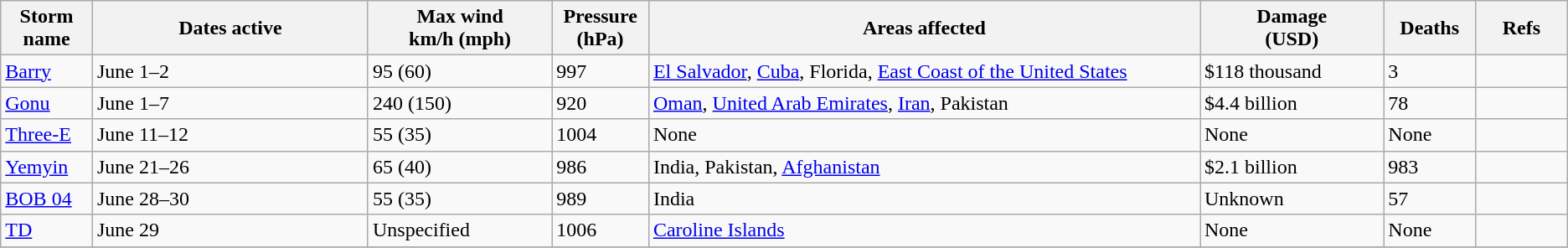<table class="wikitable sortable">
<tr>
<th width="5%">Storm name</th>
<th width="15%">Dates active</th>
<th width="10%">Max wind<br>km/h (mph)</th>
<th width="5%">Pressure<br>(hPa)</th>
<th width="30%">Areas affected</th>
<th width="10%">Damage<br>(USD)</th>
<th width="5%">Deaths</th>
<th width="5%">Refs</th>
</tr>
<tr>
<td><a href='#'>Barry</a></td>
<td>June 1–2</td>
<td>95 (60)</td>
<td>997</td>
<td><a href='#'>El Salvador</a>, <a href='#'>Cuba</a>, Florida, <a href='#'>East Coast of the United States</a></td>
<td>$118 thousand</td>
<td>3</td>
<td></td>
</tr>
<tr>
<td><a href='#'>Gonu</a></td>
<td>June 1–7</td>
<td>240 (150)</td>
<td>920</td>
<td><a href='#'>Oman</a>, <a href='#'>United Arab Emirates</a>, <a href='#'>Iran</a>, Pakistan</td>
<td>$4.4 billion</td>
<td>78 </td>
<td></td>
</tr>
<tr>
<td><a href='#'>Three-E</a></td>
<td>June 11–12</td>
<td>55 (35)</td>
<td>1004</td>
<td>None</td>
<td>None</td>
<td>None</td>
<td></td>
</tr>
<tr>
<td><a href='#'>Yemyin</a></td>
<td>June 21–26</td>
<td>65 (40)</td>
<td>986</td>
<td>India, Pakistan, <a href='#'>Afghanistan</a></td>
<td>$2.1 billion</td>
<td>983</td>
<td></td>
</tr>
<tr>
<td><a href='#'>BOB 04</a></td>
<td>June 28–30</td>
<td>55 (35)</td>
<td>989</td>
<td>India</td>
<td>Unknown</td>
<td>57</td>
<td></td>
</tr>
<tr>
<td><a href='#'>TD</a></td>
<td>June 29</td>
<td>Unspecified</td>
<td>1006</td>
<td><a href='#'>Caroline Islands</a></td>
<td>None</td>
<td>None</td>
<td></td>
</tr>
<tr>
</tr>
</table>
